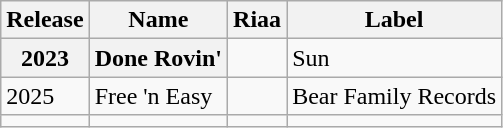<table class="wikitable">
<tr>
<th>Release</th>
<th>Name</th>
<th>Riaa</th>
<th>Label</th>
</tr>
<tr>
<th>2023</th>
<th>Done Rovin'</th>
<td></td>
<td>Sun</td>
</tr>
<tr>
<td>2025</td>
<td>Free 'n Easy</td>
<td></td>
<td>Bear Family Records</td>
</tr>
<tr>
<td></td>
<td></td>
<td></td>
<td></td>
</tr>
</table>
